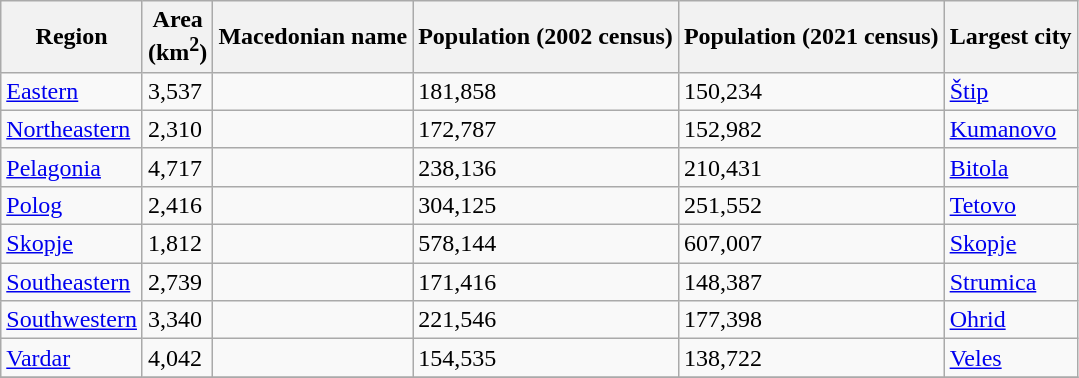<table class="wikitable sortable">
<tr>
<th>Region</th>
<th>Area<br>(km<sup>2</sup>)</th>
<th>Macedonian name</th>
<th>Population (2002 census)</th>
<th>Population (2021 census)</th>
<th>Largest city</th>
</tr>
<tr>
<td><a href='#'>Eastern</a></td>
<td>3,537</td>
<td></td>
<td>181,858</td>
<td>150,234</td>
<td><a href='#'>Štip</a></td>
</tr>
<tr>
<td><a href='#'>Northeastern</a></td>
<td>2,310</td>
<td></td>
<td>172,787</td>
<td>152,982</td>
<td><a href='#'>Kumanovo</a></td>
</tr>
<tr>
<td><a href='#'>Pelagonia</a></td>
<td>4,717</td>
<td></td>
<td>238,136</td>
<td>210,431</td>
<td><a href='#'>Bitola</a></td>
</tr>
<tr>
<td><a href='#'>Polog</a></td>
<td>2,416</td>
<td></td>
<td>304,125</td>
<td>251,552</td>
<td><a href='#'>Tetovo</a></td>
</tr>
<tr>
<td><a href='#'>Skopje</a></td>
<td>1,812</td>
<td></td>
<td>578,144</td>
<td>607,007</td>
<td><a href='#'>Skopje</a></td>
</tr>
<tr>
<td><a href='#'>Southeastern</a></td>
<td>2,739</td>
<td></td>
<td>171,416</td>
<td>148,387</td>
<td><a href='#'>Strumica</a></td>
</tr>
<tr>
<td><a href='#'>Southwestern</a></td>
<td>3,340</td>
<td></td>
<td>221,546</td>
<td>177,398</td>
<td><a href='#'>Ohrid</a></td>
</tr>
<tr>
<td><a href='#'>Vardar</a></td>
<td>4,042</td>
<td></td>
<td>154,535</td>
<td>138,722</td>
<td><a href='#'>Veles</a></td>
</tr>
<tr>
</tr>
</table>
